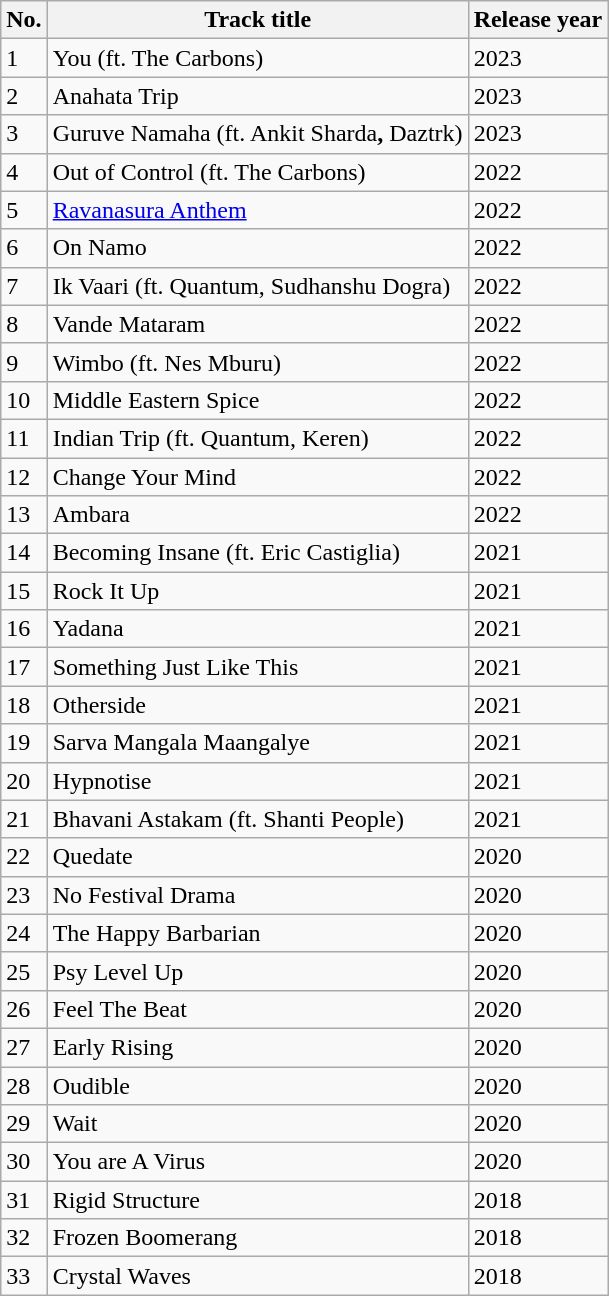<table class="wikitable">
<tr>
<th>No.</th>
<th>Track title</th>
<th>Release year</th>
</tr>
<tr>
<td>1</td>
<td>You (ft. The Carbons)</td>
<td>2023</td>
</tr>
<tr>
<td>2</td>
<td>Anahata Trip</td>
<td>2023</td>
</tr>
<tr>
<td>3</td>
<td>Guruve Namaha (ft. Ankit Sharda<strong>,</strong> Daztrk)</td>
<td>2023</td>
</tr>
<tr>
<td>4</td>
<td>Out of Control (ft. The Carbons)</td>
<td>2022</td>
</tr>
<tr>
<td>5</td>
<td><a href='#'>Ravanasura Anthem</a></td>
<td>2022</td>
</tr>
<tr>
<td>6</td>
<td>On Namo</td>
<td>2022</td>
</tr>
<tr>
<td>7</td>
<td>Ik Vaari (ft. Quantum, Sudhanshu Dogra)</td>
<td>2022</td>
</tr>
<tr>
<td>8</td>
<td>Vande Mataram</td>
<td>2022</td>
</tr>
<tr>
<td>9</td>
<td>Wimbo (ft. Nes Mburu)</td>
<td>2022</td>
</tr>
<tr>
<td>10</td>
<td>Middle Eastern Spice</td>
<td>2022</td>
</tr>
<tr>
<td>11</td>
<td>Indian Trip (ft. Quantum, Keren)</td>
<td>2022</td>
</tr>
<tr>
<td>12</td>
<td>Change Your Mind</td>
<td>2022</td>
</tr>
<tr>
<td>13</td>
<td>Ambara</td>
<td>2022</td>
</tr>
<tr>
<td>14</td>
<td>Becoming Insane (ft. Eric Castiglia)</td>
<td>2021</td>
</tr>
<tr>
<td>15</td>
<td>Rock It Up</td>
<td>2021</td>
</tr>
<tr>
<td>16</td>
<td>Yadana</td>
<td>2021</td>
</tr>
<tr>
<td>17</td>
<td>Something Just Like This</td>
<td>2021</td>
</tr>
<tr>
<td>18</td>
<td>Otherside</td>
<td>2021</td>
</tr>
<tr>
<td>19</td>
<td>Sarva Mangala Maangalye</td>
<td>2021</td>
</tr>
<tr>
<td>20</td>
<td>Hypnotise</td>
<td>2021</td>
</tr>
<tr>
<td>21</td>
<td>Bhavani Astakam (ft. Shanti People)</td>
<td>2021</td>
</tr>
<tr>
<td>22</td>
<td>Quedate</td>
<td>2020</td>
</tr>
<tr>
<td>23</td>
<td>No Festival Drama</td>
<td>2020</td>
</tr>
<tr>
<td>24</td>
<td>The Happy Barbarian</td>
<td>2020</td>
</tr>
<tr>
<td>25</td>
<td>Psy Level Up</td>
<td>2020</td>
</tr>
<tr>
<td>26</td>
<td>Feel The Beat</td>
<td>2020</td>
</tr>
<tr>
<td>27</td>
<td>Early Rising</td>
<td>2020</td>
</tr>
<tr>
<td>28</td>
<td>Oudible</td>
<td>2020</td>
</tr>
<tr>
<td>29</td>
<td>Wait</td>
<td>2020</td>
</tr>
<tr>
<td>30</td>
<td>You are A Virus</td>
<td>2020</td>
</tr>
<tr>
<td>31</td>
<td>Rigid Structure</td>
<td>2018</td>
</tr>
<tr>
<td>32</td>
<td>Frozen Boomerang</td>
<td>2018</td>
</tr>
<tr>
<td>33</td>
<td>Crystal Waves</td>
<td>2018</td>
</tr>
</table>
